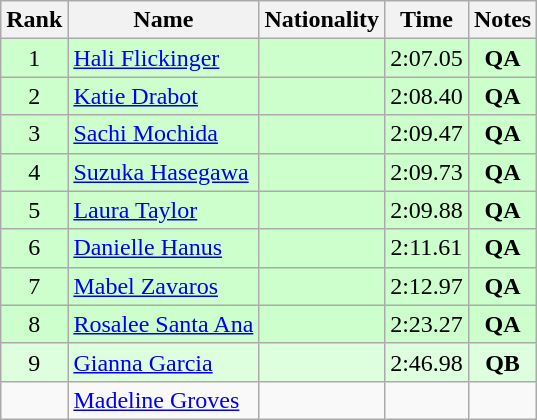<table class="wikitable sortable" style="text-align:center">
<tr>
<th>Rank</th>
<th>Name</th>
<th>Nationality</th>
<th>Time</th>
<th>Notes</th>
</tr>
<tr bgcolor=ccffcc>
<td>1</td>
<td align=left><a href='#'>Hali Flickinger</a></td>
<td align=left></td>
<td>2:07.05</td>
<td><strong>QA</strong></td>
</tr>
<tr bgcolor=ccffcc>
<td>2</td>
<td align=left><a href='#'>Katie Drabot</a></td>
<td align=left></td>
<td>2:08.40</td>
<td><strong>QA</strong></td>
</tr>
<tr bgcolor=ccffcc>
<td>3</td>
<td align=left><a href='#'>Sachi Mochida</a></td>
<td align=left></td>
<td>2:09.47</td>
<td><strong>QA</strong></td>
</tr>
<tr bgcolor=ccffcc>
<td>4</td>
<td align=left><a href='#'>Suzuka Hasegawa</a></td>
<td align=left></td>
<td>2:09.73</td>
<td><strong>QA</strong></td>
</tr>
<tr bgcolor=ccffcc>
<td>5</td>
<td align=left><a href='#'>Laura Taylor</a></td>
<td align=left></td>
<td>2:09.88</td>
<td><strong>QA</strong></td>
</tr>
<tr bgcolor=ccffcc>
<td>6</td>
<td align=left><a href='#'>Danielle Hanus</a></td>
<td align=left></td>
<td>2:11.61</td>
<td><strong>QA</strong></td>
</tr>
<tr bgcolor=ccffcc>
<td>7</td>
<td align=left><a href='#'>Mabel Zavaros</a></td>
<td align=left></td>
<td>2:12.97</td>
<td><strong>QA</strong></td>
</tr>
<tr bgcolor=ccffcc>
<td>8</td>
<td align=left><a href='#'>Rosalee Santa Ana</a></td>
<td align=left></td>
<td>2:23.27</td>
<td><strong>QA</strong></td>
</tr>
<tr bgcolor=ddffdd>
<td>9</td>
<td align=left><a href='#'>Gianna Garcia</a></td>
<td align=left></td>
<td>2:46.98</td>
<td><strong>QB</strong></td>
</tr>
<tr>
<td></td>
<td align=left><a href='#'>Madeline Groves</a></td>
<td align=left></td>
<td></td>
<td></td>
</tr>
</table>
